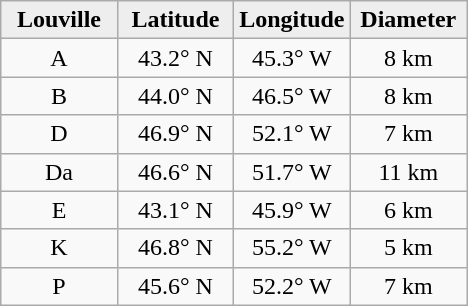<table class="wikitable">
<tr>
<th width="25%" style="background:#eeeeee;">Louville</th>
<th width="25%" style="background:#eeeeee;">Latitude</th>
<th width="25%" style="background:#eeeeee;">Longitude</th>
<th width="25%" style="background:#eeeeee;">Diameter</th>
</tr>
<tr>
<td align="center">A</td>
<td align="center">43.2° N</td>
<td align="center">45.3° W</td>
<td align="center">8 km</td>
</tr>
<tr>
<td align="center">B</td>
<td align="center">44.0° N</td>
<td align="center">46.5° W</td>
<td align="center">8 km</td>
</tr>
<tr>
<td align="center">D</td>
<td align="center">46.9° N</td>
<td align="center">52.1° W</td>
<td align="center">7 km</td>
</tr>
<tr>
<td align="center">Da</td>
<td align="center">46.6° N</td>
<td align="center">51.7° W</td>
<td align="center">11 km</td>
</tr>
<tr>
<td align="center">E</td>
<td align="center">43.1° N</td>
<td align="center">45.9° W</td>
<td align="center">6 km</td>
</tr>
<tr>
<td align="center">K</td>
<td align="center">46.8° N</td>
<td align="center">55.2° W</td>
<td align="center">5 km</td>
</tr>
<tr>
<td align="center">P</td>
<td align="center">45.6° N</td>
<td align="center">52.2° W</td>
<td align="center">7 km</td>
</tr>
</table>
